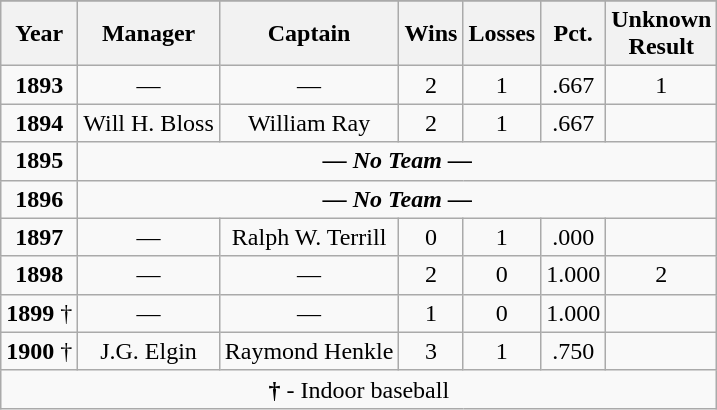<table class="wikitable" style="text-align:center">
<tr style="background:#ffc">
</tr>
<tr>
<th>Year</th>
<th>Manager</th>
<th>Captain</th>
<th>Wins</th>
<th>Losses</th>
<th>Pct.</th>
<th>Unknown<br>Result</th>
</tr>
<tr>
<td><strong>1893</strong></td>
<td>—</td>
<td>—</td>
<td>2</td>
<td>1</td>
<td>.667</td>
<td>1</td>
</tr>
<tr>
<td><strong>1894</strong></td>
<td>Will H. Bloss</td>
<td>William Ray</td>
<td>2</td>
<td>1</td>
<td>.667</td>
<td></td>
</tr>
<tr>
<td><strong>1895</strong></td>
<td colspan="6"><strong><em>— No Team —</em></strong></td>
</tr>
<tr>
<td><strong>1896</strong></td>
<td colspan="6"><strong><em>— No Team —</em></strong></td>
</tr>
<tr>
<td><strong>1897</strong></td>
<td>—</td>
<td>Ralph W. Terrill</td>
<td>0</td>
<td>1</td>
<td>.000</td>
<td></td>
</tr>
<tr>
<td><strong>1898</strong></td>
<td>—</td>
<td>—</td>
<td>2</td>
<td>0</td>
<td>1.000</td>
<td>2</td>
</tr>
<tr>
<td><strong>1899</strong> †</td>
<td>—</td>
<td>—</td>
<td>1</td>
<td>0</td>
<td>1.000</td>
<td></td>
</tr>
<tr>
<td><strong>1900</strong> †</td>
<td>J.G. Elgin</td>
<td>Raymond Henkle</td>
<td>3</td>
<td>1</td>
<td>.750</td>
<td></td>
</tr>
<tr>
<td colspan="7"><strong>†</strong> - Indoor baseball</td>
</tr>
</table>
